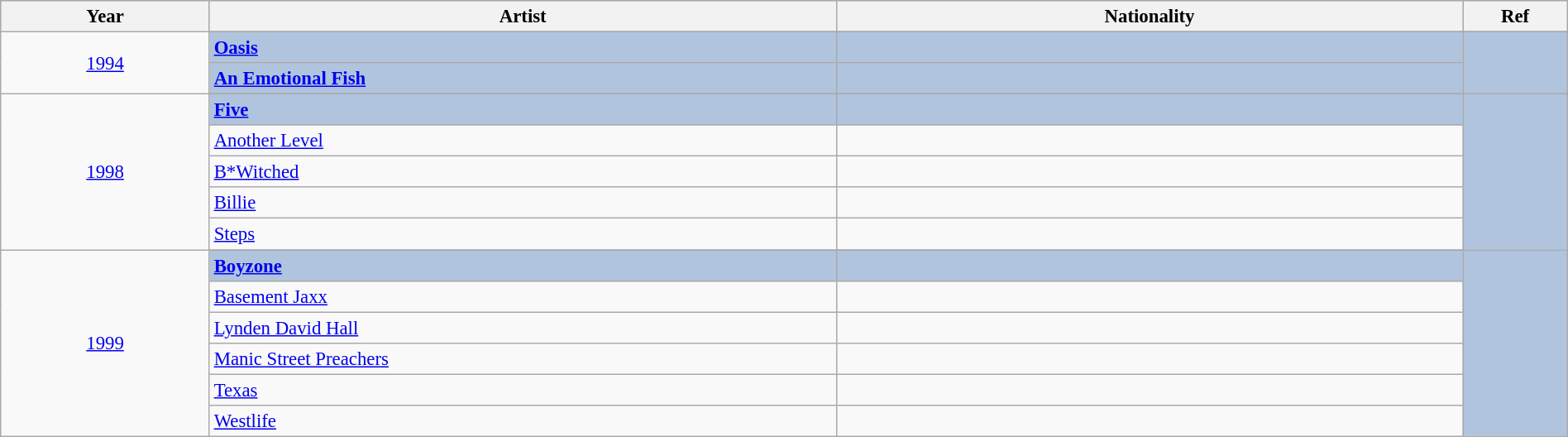<table class="wikitable sortable plainrowheaders" style="font-size:95%; width:100%;">
<tr style="background:#bebebe;">
<th style="width:10%;">Year</th>
<th style="width:30%;">Artist</th>
<th style="width:30%;">Nationality</th>
<th style="width:5%;">Ref</th>
</tr>
<tr>
<td rowspan="3" align="center"><a href='#'>1994</a></td>
</tr>
<tr style="background:#B0C4DE">
<td><strong><a href='#'>Oasis</a> </strong></td>
<td><strong></strong></td>
<td rowspan="3" align="center"></td>
</tr>
<tr style="background:#B0C4DE">
<td><strong><a href='#'>An Emotional Fish</a> </strong></td>
<td><strong></strong></td>
</tr>
<tr>
<td rowspan="6" align="center"><a href='#'>1998</a></td>
</tr>
<tr style="background:#B0C4DE">
<td><strong><a href='#'>Five</a> </strong></td>
<td><strong></strong></td>
<td rowspan="6" align="center"></td>
</tr>
<tr>
<td><a href='#'>Another Level</a></td>
<td></td>
</tr>
<tr>
<td><a href='#'>B*Witched</a></td>
<td></td>
</tr>
<tr>
<td><a href='#'>Billie</a></td>
<td></td>
</tr>
<tr>
<td><a href='#'>Steps</a></td>
<td></td>
</tr>
<tr>
<td rowspan="7" align="center"><a href='#'>1999</a></td>
</tr>
<tr style="background:#B0C4DE">
<td><strong><a href='#'>Boyzone</a></strong></td>
<td><strong></strong></td>
<td rowspan="7" align="center"></td>
</tr>
<tr>
<td><a href='#'>Basement Jaxx</a></td>
<td></td>
</tr>
<tr>
<td><a href='#'>Lynden David Hall</a></td>
<td></td>
</tr>
<tr>
<td><a href='#'>Manic Street Preachers</a></td>
<td></td>
</tr>
<tr>
<td><a href='#'>Texas</a></td>
<td></td>
</tr>
<tr>
<td><a href='#'>Westlife</a></td>
<td></td>
</tr>
</table>
